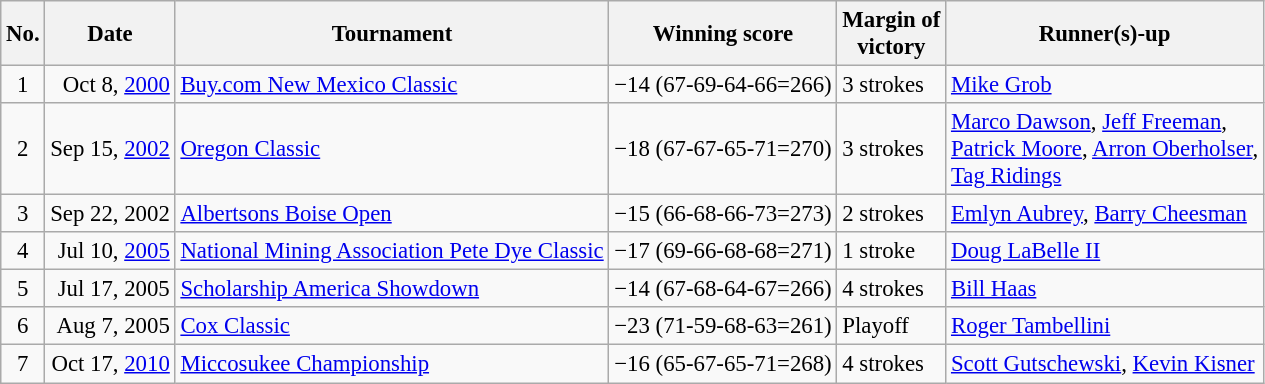<table class="wikitable" style="font-size:95%;">
<tr>
<th>No.</th>
<th>Date</th>
<th>Tournament</th>
<th>Winning score</th>
<th>Margin of<br>victory</th>
<th>Runner(s)-up</th>
</tr>
<tr>
<td align=center>1</td>
<td align=right>Oct 8, <a href='#'>2000</a></td>
<td><a href='#'>Buy.com New Mexico Classic</a></td>
<td>−14 (67-69-64-66=266)</td>
<td>3 strokes</td>
<td> <a href='#'>Mike Grob</a></td>
</tr>
<tr>
<td align=center>2</td>
<td align=right>Sep 15, <a href='#'>2002</a></td>
<td><a href='#'>Oregon Classic</a></td>
<td>−18 (67-67-65-71=270)</td>
<td>3 strokes</td>
<td> <a href='#'>Marco Dawson</a>,  <a href='#'>Jeff Freeman</a>,<br> <a href='#'>Patrick Moore</a>,  <a href='#'>Arron Oberholser</a>,<br> <a href='#'>Tag Ridings</a></td>
</tr>
<tr>
<td align=center>3</td>
<td align=right>Sep 22, 2002</td>
<td><a href='#'>Albertsons Boise Open</a></td>
<td>−15 (66-68-66-73=273)</td>
<td>2 strokes</td>
<td> <a href='#'>Emlyn Aubrey</a>,  <a href='#'>Barry Cheesman</a></td>
</tr>
<tr>
<td align=center>4</td>
<td align=right>Jul 10, <a href='#'>2005</a></td>
<td><a href='#'>National Mining Association Pete Dye Classic</a></td>
<td>−17 (69-66-68-68=271)</td>
<td>1 stroke</td>
<td> <a href='#'>Doug LaBelle II</a></td>
</tr>
<tr>
<td align=center>5</td>
<td align=right>Jul 17, 2005</td>
<td><a href='#'>Scholarship America Showdown</a></td>
<td>−14 (67-68-64-67=266)</td>
<td>4 strokes</td>
<td> <a href='#'>Bill Haas</a></td>
</tr>
<tr>
<td align=center>6</td>
<td align=right>Aug 7, 2005</td>
<td><a href='#'>Cox Classic</a></td>
<td>−23 (71-59-68-63=261)</td>
<td>Playoff</td>
<td> <a href='#'>Roger Tambellini</a></td>
</tr>
<tr>
<td align=center>7</td>
<td align=right>Oct 17, <a href='#'>2010</a></td>
<td><a href='#'>Miccosukee Championship</a></td>
<td>−16 (65-67-65-71=268)</td>
<td>4 strokes</td>
<td> <a href='#'>Scott Gutschewski</a>,  <a href='#'>Kevin Kisner</a></td>
</tr>
</table>
